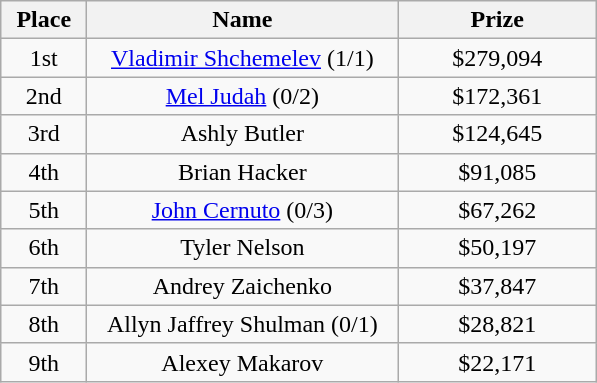<table class="wikitable">
<tr>
<th width="50">Place</th>
<th width="200">Name</th>
<th width="125">Prize</th>
</tr>
<tr>
<td align = "center">1st</td>
<td align = "center"><a href='#'>Vladimir Shchemelev</a> (1/1)</td>
<td align = "center">$279,094</td>
</tr>
<tr>
<td align = "center">2nd</td>
<td align = "center"><a href='#'>Mel Judah</a> (0/2)</td>
<td align = "center">$172,361</td>
</tr>
<tr>
<td align = "center">3rd</td>
<td align = "center">Ashly Butler</td>
<td align = "center">$124,645</td>
</tr>
<tr>
<td align = "center">4th</td>
<td align = "center">Brian Hacker</td>
<td align = "center">$91,085</td>
</tr>
<tr>
<td align = "center">5th</td>
<td align = "center"><a href='#'>John Cernuto</a> (0/3)</td>
<td align = "center">$67,262</td>
</tr>
<tr>
<td align = "center">6th</td>
<td align = "center">Tyler Nelson</td>
<td align = "center">$50,197</td>
</tr>
<tr>
<td align = "center">7th</td>
<td align = "center">Andrey Zaichenko</td>
<td align = "center">$37,847</td>
</tr>
<tr>
<td align = "center">8th</td>
<td align = "center">Allyn Jaffrey Shulman (0/1)</td>
<td align = "center">$28,821</td>
</tr>
<tr>
<td align = "center">9th</td>
<td align = "center">Alexey Makarov</td>
<td align = "center">$22,171</td>
</tr>
</table>
